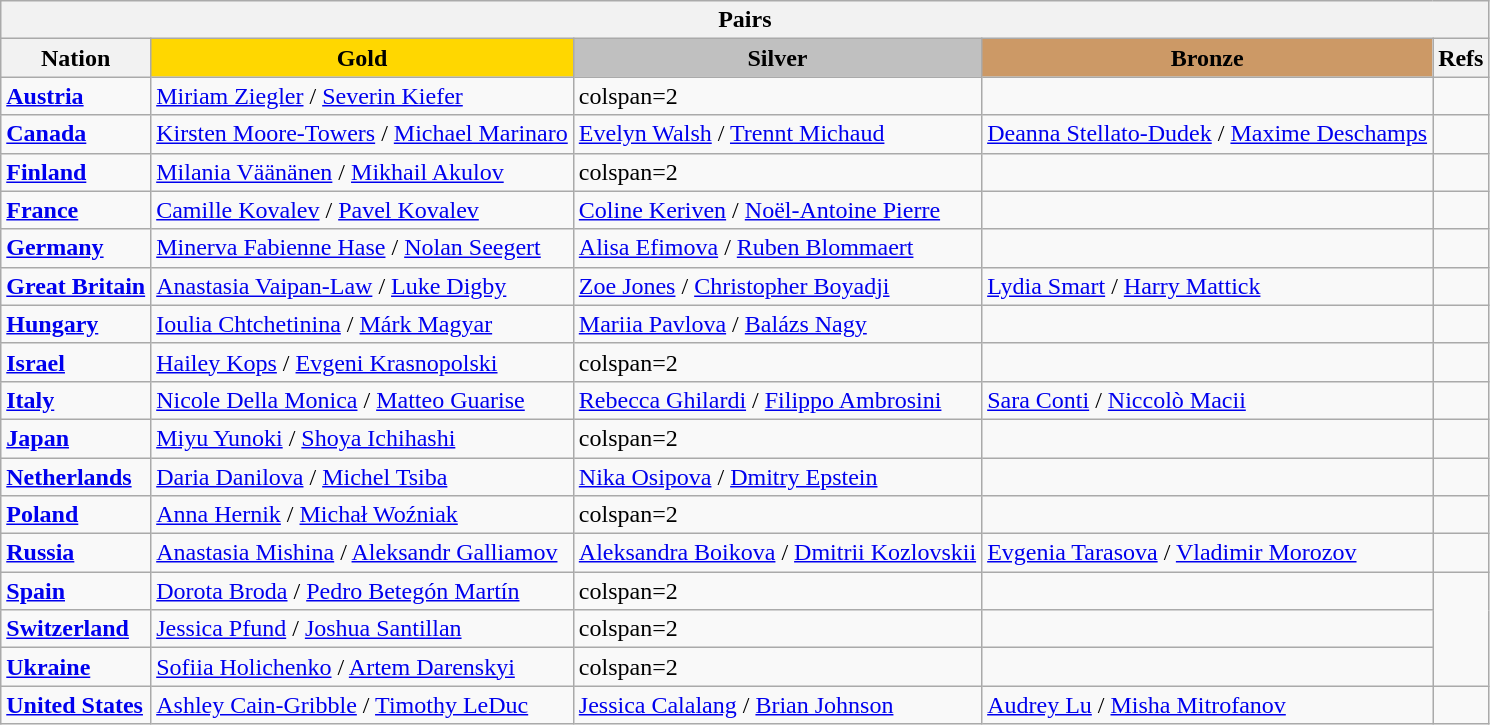<table class="wikitable">
<tr>
<th colspan=5>Pairs</th>
</tr>
<tr>
<th>Nation</th>
<td style="text-align:center; background:gold;"><strong>Gold</strong></td>
<td style="text-align:center; background:silver;"><strong>Silver</strong></td>
<td style="text-align:center; background:#c96;"><strong>Bronze</strong></td>
<th>Refs</th>
</tr>
<tr>
<td><strong> <a href='#'>Austria</a></strong></td>
<td><a href='#'>Miriam Ziegler</a> / <a href='#'>Severin Kiefer</a></td>
<td>colspan=2 </td>
<td></td>
</tr>
<tr>
<td><strong> <a href='#'>Canada</a></strong></td>
<td><a href='#'>Kirsten Moore-Towers</a> / <a href='#'>Michael Marinaro</a></td>
<td><a href='#'>Evelyn Walsh</a> / <a href='#'>Trennt Michaud</a></td>
<td><a href='#'>Deanna Stellato-Dudek</a> / <a href='#'>Maxime Deschamps</a></td>
<td></td>
</tr>
<tr>
<td><strong> <a href='#'>Finland</a></strong></td>
<td><a href='#'>Milania Väänänen</a> / <a href='#'>Mikhail Akulov</a></td>
<td>colspan=2 </td>
<td></td>
</tr>
<tr>
<td><strong> <a href='#'>France</a></strong></td>
<td><a href='#'>Camille Kovalev</a> / <a href='#'>Pavel Kovalev</a></td>
<td><a href='#'>Coline Keriven</a> / <a href='#'>Noël-Antoine Pierre</a></td>
<td></td>
<td></td>
</tr>
<tr>
<td><strong> <a href='#'>Germany</a></strong></td>
<td><a href='#'>Minerva Fabienne Hase</a> / <a href='#'>Nolan Seegert</a></td>
<td><a href='#'>Alisa Efimova</a> / <a href='#'>Ruben Blommaert</a></td>
<td></td>
<td></td>
</tr>
<tr>
<td><strong> <a href='#'>Great Britain</a></strong></td>
<td><a href='#'>Anastasia Vaipan-Law</a> / <a href='#'>Luke Digby</a></td>
<td><a href='#'>Zoe Jones</a> / <a href='#'>Christopher Boyadji</a></td>
<td><a href='#'>Lydia Smart</a> / <a href='#'>Harry Mattick</a></td>
<td></td>
</tr>
<tr>
<td><strong> <a href='#'>Hungary</a></strong></td>
<td><a href='#'>Ioulia Chtchetinina</a> / <a href='#'>Márk Magyar</a></td>
<td><a href='#'>Mariia Pavlova</a> / <a href='#'>Balázs Nagy</a></td>
<td></td>
<td></td>
</tr>
<tr>
<td><strong> <a href='#'>Israel</a></strong></td>
<td><a href='#'>Hailey Kops</a> / <a href='#'>Evgeni Krasnopolski</a></td>
<td>colspan=2 </td>
<td></td>
</tr>
<tr>
<td><strong> <a href='#'>Italy</a></strong></td>
<td><a href='#'>Nicole Della Monica</a> / <a href='#'>Matteo Guarise</a></td>
<td><a href='#'>Rebecca Ghilardi</a> / <a href='#'>Filippo Ambrosini</a></td>
<td><a href='#'>Sara Conti</a> / <a href='#'>Niccolò Macii</a></td>
<td></td>
</tr>
<tr>
<td><strong> <a href='#'>Japan</a></strong></td>
<td><a href='#'>Miyu Yunoki</a> / <a href='#'>Shoya Ichihashi</a></td>
<td>colspan=2 </td>
<td></td>
</tr>
<tr>
<td><strong> <a href='#'>Netherlands</a></strong></td>
<td><a href='#'>Daria Danilova</a> / <a href='#'>Michel Tsiba</a></td>
<td><a href='#'>Nika Osipova</a> / <a href='#'>Dmitry Epstein</a></td>
<td></td>
<td></td>
</tr>
<tr>
<td><strong> <a href='#'>Poland</a></strong></td>
<td><a href='#'>Anna Hernik</a> / <a href='#'>Michał Woźniak</a></td>
<td>colspan=2 </td>
<td></td>
</tr>
<tr>
<td><strong> <a href='#'>Russia</a></strong></td>
<td><a href='#'>Anastasia Mishina</a> / <a href='#'>Aleksandr Galliamov</a></td>
<td><a href='#'>Aleksandra Boikova</a> / <a href='#'>Dmitrii Kozlovskii</a></td>
<td><a href='#'>Evgenia Tarasova</a> / <a href='#'>Vladimir Morozov</a></td>
<td></td>
</tr>
<tr>
<td><strong> <a href='#'>Spain</a></strong></td>
<td><a href='#'>Dorota Broda</a> / <a href='#'>Pedro Betegón Martín</a></td>
<td>colspan=2 </td>
<td></td>
</tr>
<tr>
<td><strong> <a href='#'>Switzerland</a></strong></td>
<td><a href='#'>Jessica Pfund</a> / <a href='#'>Joshua Santillan</a></td>
<td>colspan=2 </td>
<td></td>
</tr>
<tr>
<td><strong> <a href='#'>Ukraine</a></strong></td>
<td><a href='#'>Sofiia Holichenko</a> / <a href='#'>Artem Darenskyi</a></td>
<td>colspan=2 </td>
<td></td>
</tr>
<tr>
<td><strong> <a href='#'>United States</a></strong></td>
<td><a href='#'>Ashley Cain-Gribble</a> / <a href='#'>Timothy LeDuc</a></td>
<td><a href='#'>Jessica Calalang</a> / <a href='#'>Brian Johnson</a></td>
<td><a href='#'>Audrey Lu</a> / <a href='#'>Misha Mitrofanov</a></td>
<td></td>
</tr>
</table>
